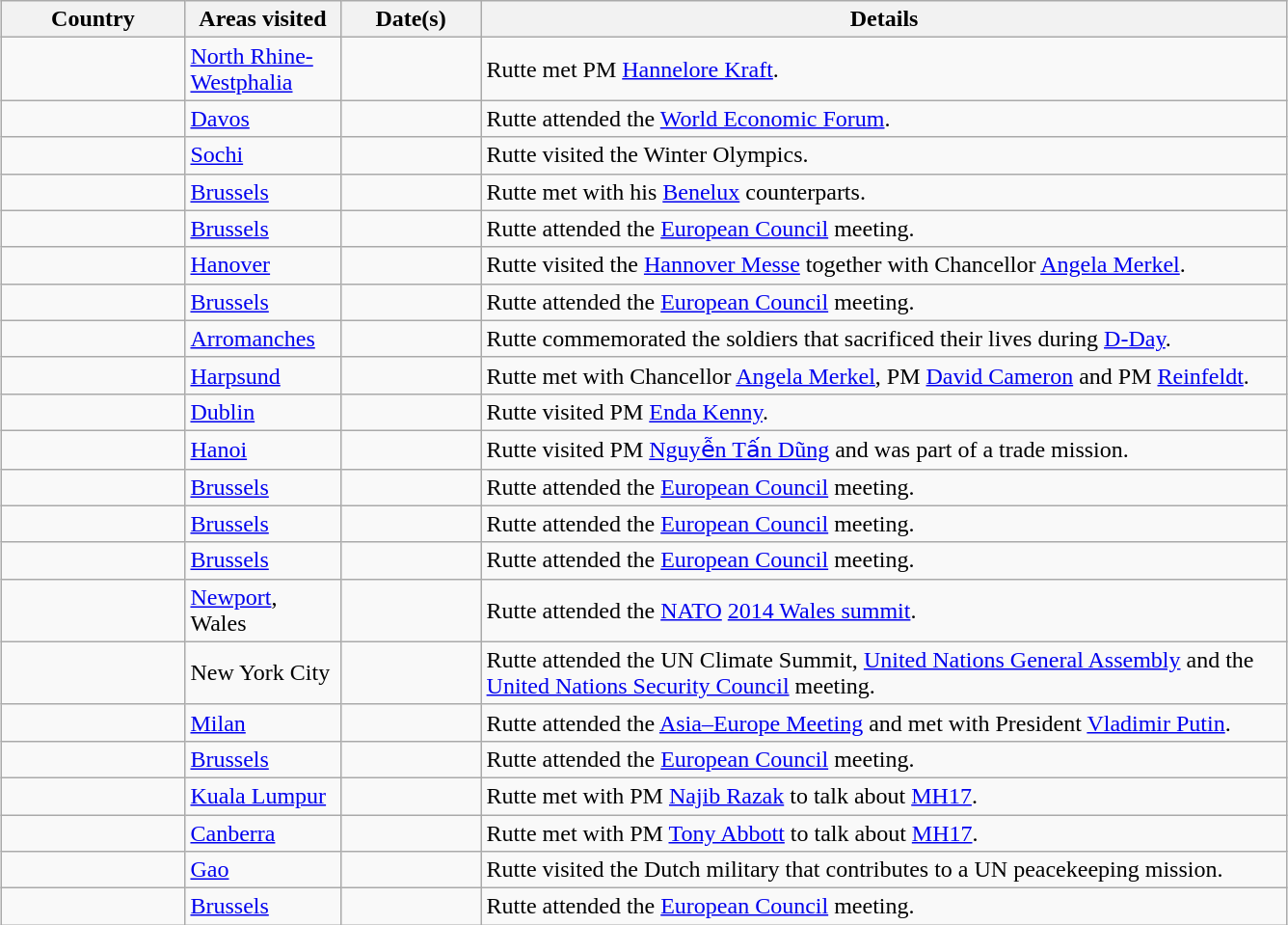<table class="wikitable sortable outercollapse" style="margin: 1em auto 1em auto">
<tr>
<th width=120>Country</th>
<th width=100>Areas visited</th>
<th width=90>Date(s)</th>
<th width=550 class=unsortable>Details</th>
</tr>
<tr>
<td></td>
<td><a href='#'>North Rhine-Westphalia</a></td>
<td></td>
<td>Rutte met PM <a href='#'>Hannelore Kraft</a>.</td>
</tr>
<tr>
<td></td>
<td><a href='#'>Davos</a></td>
<td></td>
<td>Rutte attended the <a href='#'>World Economic Forum</a>.</td>
</tr>
<tr>
<td></td>
<td><a href='#'>Sochi</a></td>
<td></td>
<td>Rutte visited the Winter Olympics.</td>
</tr>
<tr>
<td></td>
<td><a href='#'>Brussels</a></td>
<td></td>
<td>Rutte met with his <a href='#'>Benelux</a> counterparts.</td>
</tr>
<tr>
<td></td>
<td><a href='#'>Brussels</a></td>
<td></td>
<td>Rutte attended the <a href='#'>European Council</a> meeting.</td>
</tr>
<tr>
<td></td>
<td><a href='#'>Hanover</a></td>
<td></td>
<td>Rutte visited the <a href='#'>Hannover Messe</a> together with Chancellor <a href='#'>Angela Merkel</a>.</td>
</tr>
<tr>
<td></td>
<td><a href='#'>Brussels</a></td>
<td></td>
<td>Rutte attended the <a href='#'>European Council</a> meeting.</td>
</tr>
<tr>
<td></td>
<td><a href='#'>Arromanches</a></td>
<td></td>
<td>Rutte commemorated the soldiers that sacrificed their lives during <a href='#'>D-Day</a>.</td>
</tr>
<tr>
<td></td>
<td><a href='#'>Harpsund</a></td>
<td></td>
<td>Rutte met with Chancellor <a href='#'>Angela Merkel</a>, PM <a href='#'>David Cameron</a> and PM <a href='#'>Reinfeldt</a>.</td>
</tr>
<tr>
<td></td>
<td><a href='#'>Dublin</a></td>
<td></td>
<td>Rutte visited PM <a href='#'>Enda Kenny</a>.</td>
</tr>
<tr>
<td></td>
<td><a href='#'>Hanoi</a></td>
<td></td>
<td>Rutte visited PM <a href='#'>Nguyễn Tấn Dũng</a> and was part of a trade mission.</td>
</tr>
<tr>
<td></td>
<td><a href='#'>Brussels</a></td>
<td></td>
<td>Rutte attended the <a href='#'>European Council</a> meeting.</td>
</tr>
<tr>
<td></td>
<td><a href='#'>Brussels</a></td>
<td></td>
<td>Rutte attended the <a href='#'>European Council</a> meeting.</td>
</tr>
<tr>
<td></td>
<td><a href='#'>Brussels</a></td>
<td></td>
<td>Rutte attended the <a href='#'>European Council</a> meeting.</td>
</tr>
<tr>
<td></td>
<td><a href='#'>Newport</a>, Wales</td>
<td></td>
<td>Rutte attended the <a href='#'>NATO</a> <a href='#'>2014 Wales summit</a>.</td>
</tr>
<tr>
<td></td>
<td>New York City</td>
<td></td>
<td>Rutte attended the UN Climate Summit, <a href='#'>United Nations General Assembly</a> and the <a href='#'>United Nations Security Council</a> meeting.</td>
</tr>
<tr>
<td></td>
<td><a href='#'>Milan</a></td>
<td></td>
<td>Rutte attended the <a href='#'>Asia–Europe Meeting</a> and met with President <a href='#'>Vladimir Putin</a>.</td>
</tr>
<tr>
<td></td>
<td><a href='#'>Brussels</a></td>
<td></td>
<td>Rutte attended the <a href='#'>European Council</a> meeting.</td>
</tr>
<tr>
<td></td>
<td><a href='#'>Kuala Lumpur</a></td>
<td></td>
<td>Rutte met with PM <a href='#'>Najib Razak</a> to talk about <a href='#'>MH17</a>.</td>
</tr>
<tr>
<td></td>
<td><a href='#'>Canberra</a></td>
<td></td>
<td>Rutte met with PM <a href='#'>Tony Abbott</a> to talk about <a href='#'>MH17</a>.</td>
</tr>
<tr>
<td></td>
<td><a href='#'>Gao</a></td>
<td></td>
<td>Rutte visited the Dutch military that contributes to a UN peacekeeping mission.</td>
</tr>
<tr>
<td></td>
<td><a href='#'>Brussels</a></td>
<td></td>
<td>Rutte attended the <a href='#'>European Council</a> meeting.</td>
</tr>
</table>
